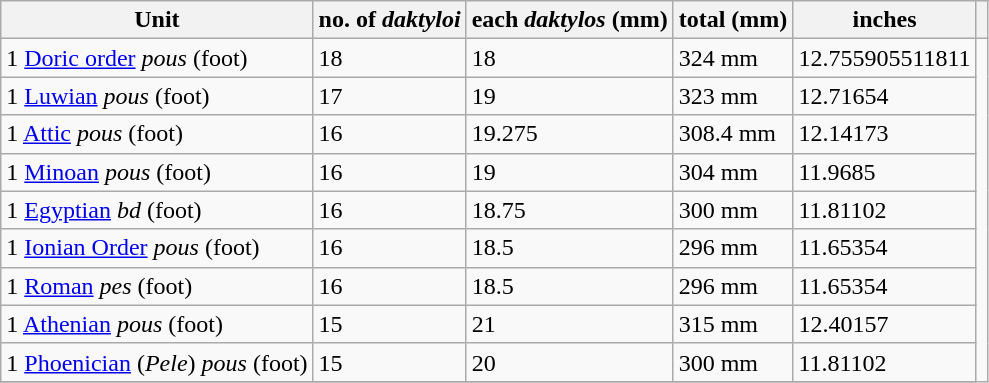<table class="wikitable">
<tr>
<th>Unit</th>
<th>no. of <em>daktyloi</em></th>
<th>each <em>daktylos</em> (mm)</th>
<th>total (mm)</th>
<th>inches</th>
<th></th>
</tr>
<tr>
<td>1 <a href='#'>Doric order</a> <em> pous</em> (foot)</td>
<td>18</td>
<td>18</td>
<td>324 mm</td>
<td>12.755905511811</td>
</tr>
<tr>
<td>1 <a href='#'>Luwian</a> <em>pous</em> (foot)</td>
<td>17</td>
<td>19</td>
<td>323 mm</td>
<td>12.71654</td>
</tr>
<tr>
<td>1 <a href='#'>Attic</a> <em>pous</em> (foot)</td>
<td>16</td>
<td>19.275</td>
<td>308.4 mm</td>
<td>12.14173</td>
</tr>
<tr>
<td>1 <a href='#'>Minoan</a> <em>pous</em> (foot)</td>
<td>16</td>
<td>19</td>
<td>304 mm</td>
<td>11.9685</td>
</tr>
<tr>
<td>1 <a href='#'>Egyptian</a> <em>bd</em> (foot)</td>
<td>16</td>
<td>18.75</td>
<td>300 mm</td>
<td>11.81102</td>
</tr>
<tr>
<td>1 <a href='#'>Ionian Order</a> <em>pous</em> (foot)</td>
<td>16</td>
<td>18.5</td>
<td>296 mm</td>
<td>11.65354</td>
</tr>
<tr>
<td>1 <a href='#'>Roman</a> <em>pes</em> (foot)</td>
<td>16</td>
<td>18.5</td>
<td>296 mm</td>
<td>11.65354</td>
</tr>
<tr>
<td>1 <a href='#'>Athenian</a> <em>pous</em> (foot)</td>
<td>15</td>
<td>21</td>
<td>315 mm</td>
<td>12.40157</td>
</tr>
<tr>
<td>1 <a href='#'>Phoenician</a> (<em>Pele</em>) <em>pous</em> (foot)</td>
<td>15</td>
<td>20</td>
<td>300 mm</td>
<td>11.81102</td>
</tr>
<tr>
</tr>
</table>
